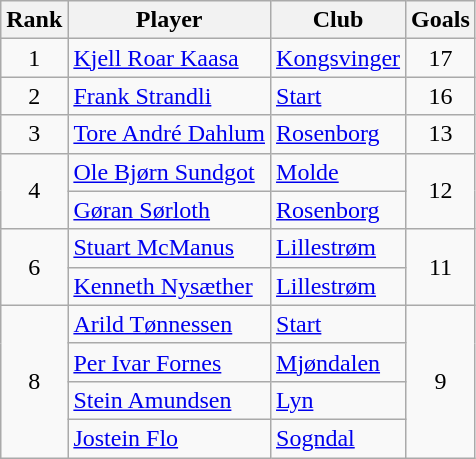<table class="wikitable" style="text-align:center">
<tr>
<th>Rank</th>
<th>Player</th>
<th>Club</th>
<th>Goals</th>
</tr>
<tr>
<td>1</td>
<td align="left"> <a href='#'>Kjell Roar Kaasa</a></td>
<td align="left"><a href='#'>Kongsvinger</a></td>
<td>17</td>
</tr>
<tr>
<td>2</td>
<td align="left"> <a href='#'>Frank Strandli</a></td>
<td align="left"><a href='#'>Start</a></td>
<td>16</td>
</tr>
<tr>
<td>3</td>
<td align="left"> <a href='#'>Tore André Dahlum</a></td>
<td align="left"><a href='#'>Rosenborg</a></td>
<td>13</td>
</tr>
<tr>
<td rowspan="2">4</td>
<td align="left"> <a href='#'>Ole Bjørn Sundgot</a></td>
<td align="left"><a href='#'>Molde</a></td>
<td rowspan="2">12</td>
</tr>
<tr>
<td align="left"> <a href='#'>Gøran Sørloth</a></td>
<td align="left"><a href='#'>Rosenborg</a></td>
</tr>
<tr>
<td rowspan="2">6</td>
<td align="left"> <a href='#'>Stuart McManus</a></td>
<td align="left"><a href='#'>Lillestrøm</a></td>
<td rowspan="2">11</td>
</tr>
<tr>
<td align="left"> <a href='#'>Kenneth Nysæther</a></td>
<td align="left"><a href='#'>Lillestrøm</a></td>
</tr>
<tr>
<td rowspan="4">8</td>
<td align="left"> <a href='#'>Arild Tønnessen</a></td>
<td align="left"><a href='#'>Start</a></td>
<td rowspan="4">9</td>
</tr>
<tr>
<td align="left"> <a href='#'>Per Ivar Fornes</a></td>
<td align="left"><a href='#'>Mjøndalen</a></td>
</tr>
<tr>
<td align="left"> <a href='#'>Stein Amundsen</a></td>
<td align="left"><a href='#'>Lyn</a></td>
</tr>
<tr>
<td align="left"> <a href='#'>Jostein Flo</a></td>
<td align="left"><a href='#'>Sogndal</a></td>
</tr>
</table>
